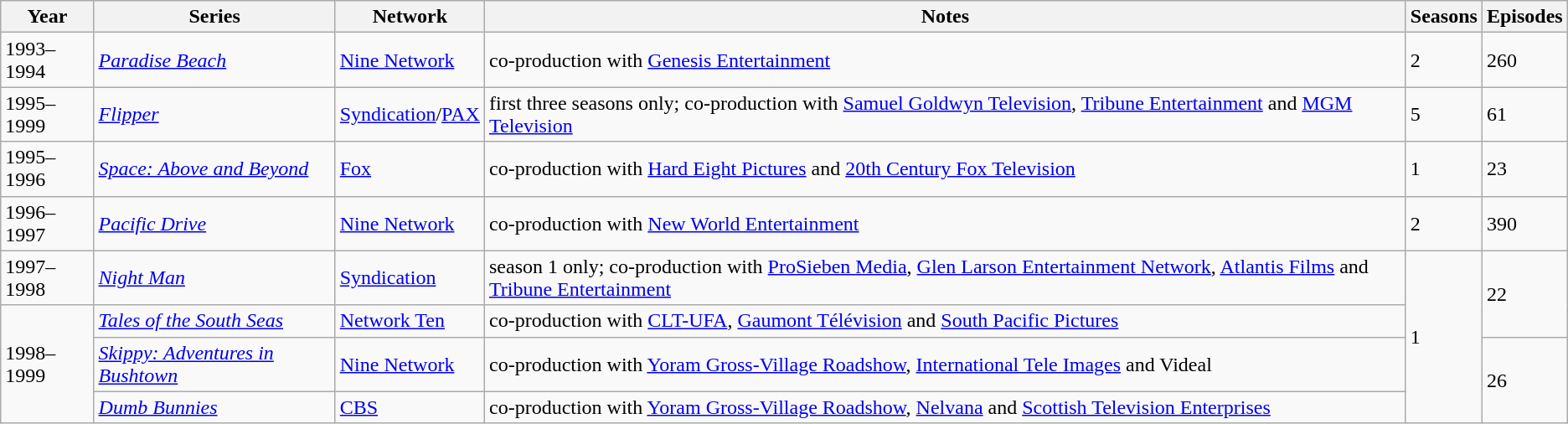<table class="wikitable sortable">
<tr>
<th>Year</th>
<th>Series</th>
<th>Network</th>
<th>Notes</th>
<th>Seasons</th>
<th>Episodes</th>
</tr>
<tr>
<td>1993–1994</td>
<td><em><a href='#'>Paradise Beach</a></em></td>
<td><a href='#'>Nine Network</a></td>
<td>co-production with <a href='#'>Genesis Entertainment</a></td>
<td>2</td>
<td>260</td>
</tr>
<tr>
<td>1995–1999</td>
<td><em><a href='#'>Flipper</a></em></td>
<td><a href='#'>Syndication</a>/<a href='#'>PAX</a></td>
<td>first three seasons only; co-production with <a href='#'>Samuel Goldwyn Television</a>, <a href='#'>Tribune Entertainment</a> and <a href='#'>MGM Television</a></td>
<td>5</td>
<td>61</td>
</tr>
<tr>
<td>1995–1996</td>
<td><em><a href='#'>Space: Above and Beyond</a></em></td>
<td><a href='#'>Fox</a></td>
<td>co-production with <a href='#'>Hard Eight Pictures</a> and <a href='#'>20th Century Fox Television</a></td>
<td>1</td>
<td>23</td>
</tr>
<tr>
<td>1996–1997</td>
<td><em><a href='#'>Pacific Drive</a></em></td>
<td><a href='#'>Nine Network</a></td>
<td>co-production with <a href='#'>New World Entertainment</a></td>
<td>2</td>
<td>390</td>
</tr>
<tr>
<td>1997–1998</td>
<td><em><a href='#'>Night Man</a></em></td>
<td><a href='#'>Syndication</a></td>
<td>season 1 only; co-production with <a href='#'>ProSieben Media</a>, <a href='#'>Glen Larson Entertainment Network</a>, <a href='#'>Atlantis Films</a> and <a href='#'>Tribune Entertainment</a></td>
<td rowspan="4">1</td>
<td rowspan="2">22</td>
</tr>
<tr>
<td rowspan="3">1998–1999</td>
<td><em><a href='#'>Tales of the South Seas</a></em></td>
<td><a href='#'>Network Ten</a></td>
<td>co-production with <a href='#'>CLT-UFA</a>, <a href='#'>Gaumont Télévision</a> and <a href='#'>South Pacific Pictures</a></td>
</tr>
<tr>
<td><em><a href='#'>Skippy: Adventures in Bushtown</a></em></td>
<td><a href='#'>Nine Network</a></td>
<td>co-production with <a href='#'>Yoram Gross-Village Roadshow</a>, <a href='#'>International Tele Images</a> and Videal</td>
<td rowspan="2">26</td>
</tr>
<tr>
<td><em><a href='#'>Dumb Bunnies</a></em></td>
<td><a href='#'>CBS</a></td>
<td>co-production with <a href='#'>Yoram Gross-Village Roadshow</a>, <a href='#'>Nelvana</a> and <a href='#'>Scottish Television Enterprises</a></td>
</tr>
</table>
